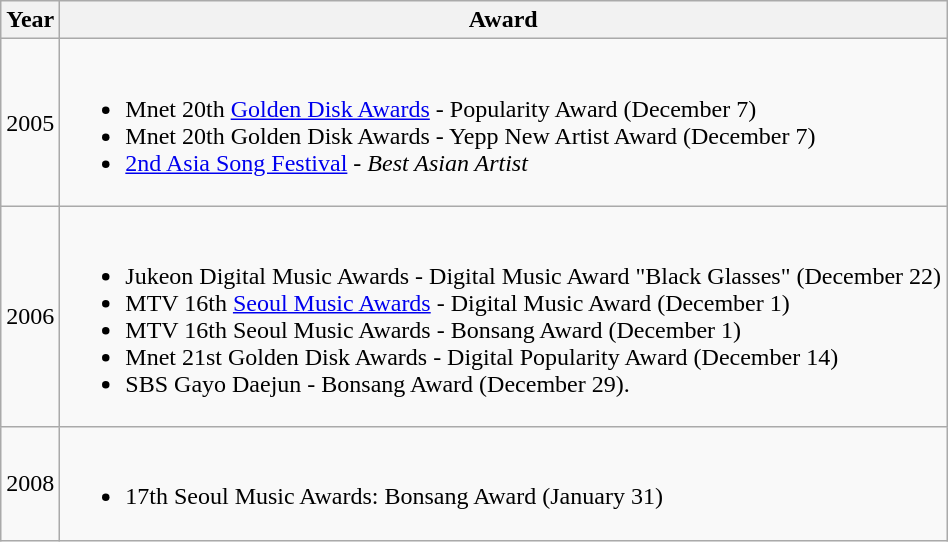<table class="wikitable">
<tr>
<th>Year</th>
<th>Award</th>
</tr>
<tr>
<td>2005</td>
<td><br><ul><li>Mnet 20th <a href='#'>Golden Disk Awards</a> - Popularity Award (December 7)</li><li>Mnet 20th Golden Disk Awards - Yepp New Artist Award (December 7)</li><li><a href='#'>2nd Asia Song Festival</a> - <em>Best Asian Artist</em></li></ul></td>
</tr>
<tr>
<td>2006</td>
<td><br><ul><li>Jukeon Digital Music Awards - Digital Music Award "Black Glasses" (December 22)</li><li>MTV 16th <a href='#'>Seoul Music Awards</a> - Digital Music Award (December 1)</li><li>MTV 16th Seoul Music Awards - Bonsang Award (December 1)</li><li>Mnet 21st Golden Disk Awards - Digital Popularity Award (December 14)</li><li>SBS Gayo Daejun - Bonsang Award (December 29).</li></ul></td>
</tr>
<tr>
<td>2008</td>
<td><br><ul><li>17th Seoul Music Awards: Bonsang Award (January 31)</li></ul></td>
</tr>
</table>
